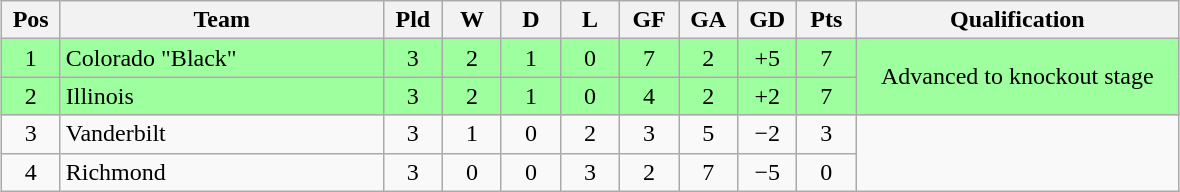<table class="wikitable" style="text-align:center; margin: 1em auto">
<tr>
<th style="width:2em">Pos</th>
<th style="width:13em">Team</th>
<th style="width:2em">Pld</th>
<th style="width:2em">W</th>
<th style="width:2em">D</th>
<th style="width:2em">L</th>
<th style="width:2em">GF</th>
<th style="width:2em">GA</th>
<th style="width:2em">GD</th>
<th style="width:2em">Pts</th>
<th style="width:13em">Qualification</th>
</tr>
<tr bgcolor="#9eff9e">
<td>1</td>
<td style="text-align:left">Colorado "Black"</td>
<td>3</td>
<td>2</td>
<td>1</td>
<td>0</td>
<td>7</td>
<td>2</td>
<td>+5</td>
<td>7</td>
<td rowspan="2">Advanced to knockout stage</td>
</tr>
<tr bgcolor="#9eff9e">
<td>2</td>
<td style="text-align:left">Illinois</td>
<td>3</td>
<td>2</td>
<td>1</td>
<td>0</td>
<td>4</td>
<td>2</td>
<td>+2</td>
<td>7</td>
</tr>
<tr>
<td>3</td>
<td style="text-align:left">Vanderbilt</td>
<td>3</td>
<td>1</td>
<td>0</td>
<td>2</td>
<td>3</td>
<td>5</td>
<td>−2</td>
<td>3</td>
<td rowspan="2"></td>
</tr>
<tr>
<td>4</td>
<td style="text-align:left">Richmond</td>
<td>3</td>
<td>0</td>
<td>0</td>
<td>3</td>
<td>2</td>
<td>7</td>
<td>−5</td>
<td>0</td>
</tr>
</table>
